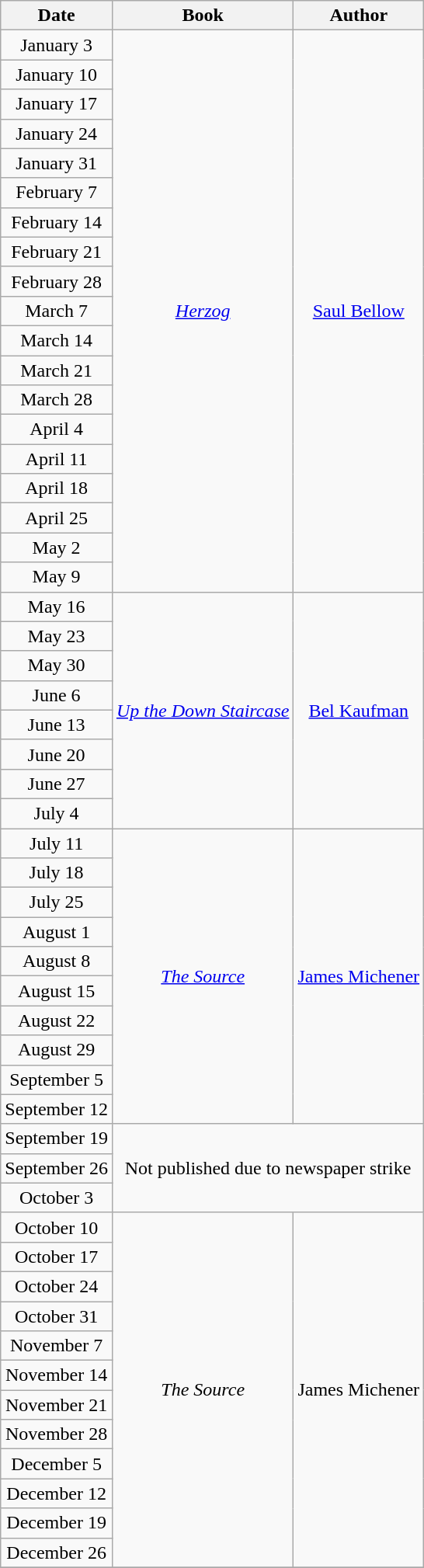<table class="wikitable sortable" style="text-align: center">
<tr>
<th>Date</th>
<th>Book</th>
<th>Author</th>
</tr>
<tr>
<td>January 3</td>
<td rowspan=19><em><a href='#'>Herzog</a></em></td>
<td rowspan=19><a href='#'>Saul Bellow</a></td>
</tr>
<tr>
<td>January 10</td>
</tr>
<tr>
<td>January 17</td>
</tr>
<tr>
<td>January 24</td>
</tr>
<tr>
<td>January 31</td>
</tr>
<tr>
<td>February 7</td>
</tr>
<tr>
<td>February 14</td>
</tr>
<tr>
<td>February 21</td>
</tr>
<tr>
<td>February 28</td>
</tr>
<tr>
<td>March 7</td>
</tr>
<tr>
<td>March 14</td>
</tr>
<tr>
<td>March 21</td>
</tr>
<tr>
<td>March 28</td>
</tr>
<tr>
<td>April 4</td>
</tr>
<tr>
<td>April 11</td>
</tr>
<tr>
<td>April 18</td>
</tr>
<tr>
<td>April 25</td>
</tr>
<tr>
<td>May 2</td>
</tr>
<tr>
<td>May 9</td>
</tr>
<tr>
<td>May 16</td>
<td rowspan=8><em><a href='#'>Up the Down Staircase</a></em></td>
<td rowspan=8><a href='#'>Bel Kaufman</a></td>
</tr>
<tr>
<td>May 23</td>
</tr>
<tr>
<td>May 30</td>
</tr>
<tr>
<td>June 6</td>
</tr>
<tr>
<td>June 13</td>
</tr>
<tr>
<td>June 20</td>
</tr>
<tr>
<td>June 27</td>
</tr>
<tr>
<td>July 4</td>
</tr>
<tr>
<td>July 11</td>
<td rowspan=10><em><a href='#'>The Source</a></em></td>
<td rowspan=10><a href='#'>James Michener</a></td>
</tr>
<tr>
<td>July 18</td>
</tr>
<tr>
<td>July 25</td>
</tr>
<tr>
<td>August 1</td>
</tr>
<tr>
<td>August 8</td>
</tr>
<tr>
<td>August 15</td>
</tr>
<tr>
<td>August 22</td>
</tr>
<tr>
<td>August 29</td>
</tr>
<tr>
<td>September 5</td>
</tr>
<tr>
<td>September 12</td>
</tr>
<tr>
<td>September 19</td>
<td rowspan=3 colspan=2>Not published due to newspaper strike</td>
</tr>
<tr>
<td>September 26</td>
</tr>
<tr>
<td>October 3</td>
</tr>
<tr>
<td>October 10</td>
<td rowspan=12><em>The Source</em></td>
<td rowspan=12>James Michener</td>
</tr>
<tr>
<td>October 17</td>
</tr>
<tr>
<td>October 24</td>
</tr>
<tr>
<td>October 31</td>
</tr>
<tr>
<td>November 7</td>
</tr>
<tr>
<td>November 14</td>
</tr>
<tr>
<td>November 21</td>
</tr>
<tr>
<td>November 28</td>
</tr>
<tr>
<td>December 5</td>
</tr>
<tr>
<td>December 12</td>
</tr>
<tr>
<td>December 19</td>
</tr>
<tr>
<td>December 26</td>
</tr>
<tr>
</tr>
</table>
